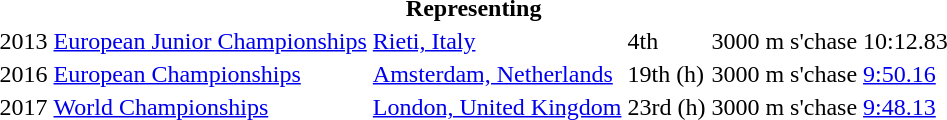<table>
<tr>
<th colspan="6">Representing </th>
</tr>
<tr>
<td>2013</td>
<td><a href='#'>European Junior Championships</a></td>
<td><a href='#'>Rieti, Italy</a></td>
<td>4th</td>
<td>3000 m s'chase</td>
<td>10:12.83</td>
</tr>
<tr>
<td>2016</td>
<td><a href='#'>European Championships</a></td>
<td><a href='#'>Amsterdam, Netherlands</a></td>
<td>19th (h)</td>
<td>3000 m s'chase</td>
<td><a href='#'>9:50.16</a></td>
</tr>
<tr>
<td>2017</td>
<td><a href='#'>World Championships</a></td>
<td><a href='#'>London, United Kingdom</a></td>
<td>23rd (h)</td>
<td>3000 m s'chase</td>
<td><a href='#'>9:48.13</a></td>
</tr>
</table>
